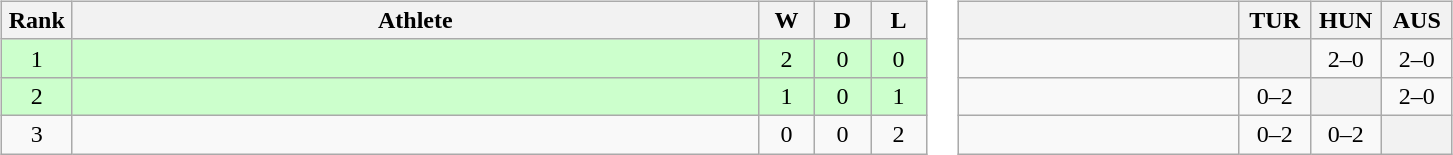<table>
<tr>
<td><br><table class=wikitable style="text-align:center">
<tr>
<th width=40>Rank</th>
<th width=450>Athlete</th>
<th width=30>W</th>
<th width=30>D</th>
<th width=30>L</th>
</tr>
<tr align=center bgcolor="#ccffcc">
<td>1</td>
<td style="text-align:left"></td>
<td>2</td>
<td>0</td>
<td>0</td>
</tr>
<tr align=center bgcolor="#ccffcc">
<td>2</td>
<td style="text-align:left"></td>
<td>1</td>
<td>0</td>
<td>1</td>
</tr>
<tr>
<td>3</td>
<td style="text-align:left"></td>
<td>0</td>
<td>0</td>
<td>2</td>
</tr>
</table>
</td>
<td><br><table class="wikitable" style="text-align:center">
<tr>
<th width="180"> </th>
<th width="40">TUR</th>
<th width="40">HUN</th>
<th width="40">AUS</th>
</tr>
<tr>
<td style="text-align:left;"></td>
<th></th>
<td>2–0</td>
<td>2–0</td>
</tr>
<tr>
<td style="text-align:left;"></td>
<td>0–2</td>
<th></th>
<td>2–0</td>
</tr>
<tr>
<td style="text-align:left;"></td>
<td>0–2</td>
<td>0–2</td>
<th></th>
</tr>
</table>
</td>
</tr>
</table>
